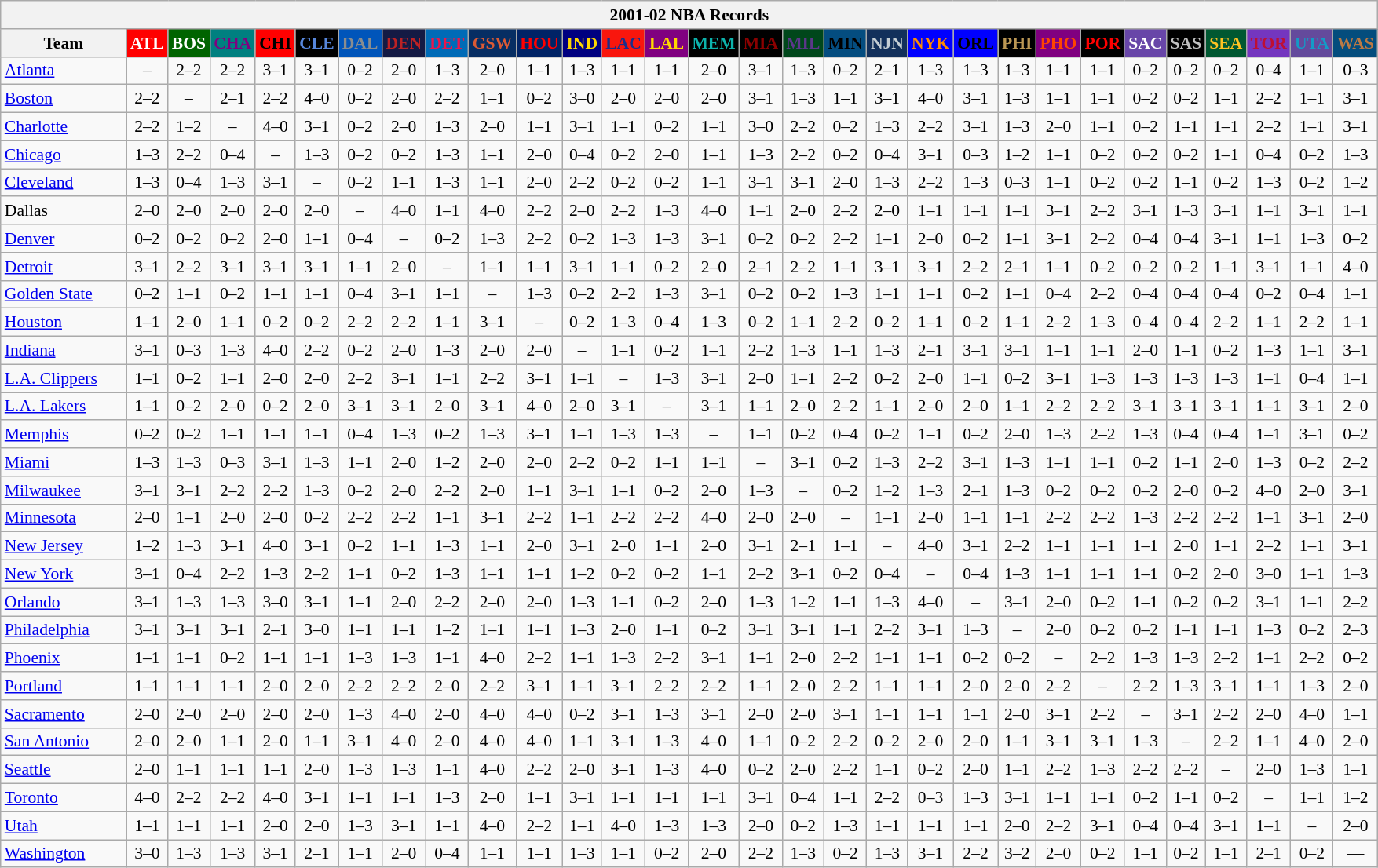<table class="wikitable" style="font-size:90%; text-align:center;">
<tr>
<th colspan=30>2001-02 NBA Records</th>
</tr>
<tr>
<th width=100>Team</th>
<th style="background:#FF0000;color:#FFFFFF;width=35">ATL</th>
<th style="background:#006400;color:#FFFFFF;width=35">BOS</th>
<th style="background:#008080;color:#800080;width=35">CHA</th>
<th style="background:#FF0000;color:#000000;width=35">CHI</th>
<th style="background:#000000;color:#5787DC;width=35">CLE</th>
<th style="background:#0055BA;color:#898D8F;width=35">DAL</th>
<th style="background:#141A44;color:#BC2224;width=35">DEN</th>
<th style="background:#006BB7;color:#ED164B;width=35">DET</th>
<th style="background:#072E63;color:#DC5A34;width=35">GSW</th>
<th style="background:#002366;color:#FF0000;width=35">HOU</th>
<th style="background:#000080;color:#FFD700;width=35">IND</th>
<th style="background:#F9160D;color:#1A2E8B;width=35">LAC</th>
<th style="background:#800080;color:#FFD700;width=35">LAL</th>
<th style="background:#000000;color:#0CB2AC;width=35">MEM</th>
<th style="background:#000000;color:#8B0000;width=35">MIA</th>
<th style="background:#00471B;color:#5C378A;width=35">MIL</th>
<th style="background:#044D80;color:#000000;width=35">MIN</th>
<th style="background:#12305B;color:#C4CED4;width=35">NJN</th>
<th style="background:#0000FF;color:#FF8C00;width=35">NYK</th>
<th style="background:#0000FF;color:#000000;width=35">ORL</th>
<th style="background:#000000;color:#BB9754;width=35">PHI</th>
<th style="background:#800080;color:#FF4500;width=35">PHO</th>
<th style="background:#000000;color:#FF0000;width=35">POR</th>
<th style="background:#6846A8;color:#FFFFFF;width=35">SAC</th>
<th style="background:#000000;color:#C0C0C0;width=35">SAS</th>
<th style="background:#005831;color:#FFC322;width=35">SEA</th>
<th style="background:#7436BF;color:#BE0F34;width=35">TOR</th>
<th style="background:#644A9C;color:#149BC7;width=35">UTA</th>
<th style="background:#044D7D;color:#BC7A44;width=35">WAS</th>
</tr>
<tr>
<td style="text-align:left;"><a href='#'>Atlanta</a></td>
<td>–</td>
<td>2–2</td>
<td>2–2</td>
<td>3–1</td>
<td>3–1</td>
<td>0–2</td>
<td>2–0</td>
<td>1–3</td>
<td>2–0</td>
<td>1–1</td>
<td>1–3</td>
<td>1–1</td>
<td>1–1</td>
<td>2–0</td>
<td>3–1</td>
<td>1–3</td>
<td>0–2</td>
<td>2–1</td>
<td>1–3</td>
<td>1–3</td>
<td>1–3</td>
<td>1–1</td>
<td>1–1</td>
<td>0–2</td>
<td>0–2</td>
<td>0–2</td>
<td>0–4</td>
<td>1–1</td>
<td>0–3</td>
</tr>
<tr>
<td style="text-align:left;"><a href='#'>Boston</a></td>
<td>2–2</td>
<td>–</td>
<td>2–1</td>
<td>2–2</td>
<td>4–0</td>
<td>0–2</td>
<td>2–0</td>
<td>2–2</td>
<td>1–1</td>
<td>0–2</td>
<td>3–0</td>
<td>2–0</td>
<td>2–0</td>
<td>2–0</td>
<td>3–1</td>
<td>1–3</td>
<td>1–1</td>
<td>3–1</td>
<td>4–0</td>
<td>3–1</td>
<td>1–3</td>
<td>1–1</td>
<td>1–1</td>
<td>0–2</td>
<td>0–2</td>
<td>1–1</td>
<td>2–2</td>
<td>1–1</td>
<td>3–1</td>
</tr>
<tr>
<td style="text-align:left;"><a href='#'>Charlotte</a></td>
<td>2–2</td>
<td>1–2</td>
<td>–</td>
<td>4–0</td>
<td>3–1</td>
<td>0–2</td>
<td>2–0</td>
<td>1–3</td>
<td>2–0</td>
<td>1–1</td>
<td>3–1</td>
<td>1–1</td>
<td>0–2</td>
<td>1–1</td>
<td>3–0</td>
<td>2–2</td>
<td>0–2</td>
<td>1–3</td>
<td>2–2</td>
<td>3–1</td>
<td>1–3</td>
<td>2–0</td>
<td>1–1</td>
<td>0–2</td>
<td>1–1</td>
<td>1–1</td>
<td>2–2</td>
<td>1–1</td>
<td>3–1</td>
</tr>
<tr>
<td style="text-align:left;"><a href='#'>Chicago</a></td>
<td>1–3</td>
<td>2–2</td>
<td>0–4</td>
<td>–</td>
<td>1–3</td>
<td>0–2</td>
<td>0–2</td>
<td>1–3</td>
<td>1–1</td>
<td>2–0</td>
<td>0–4</td>
<td>0–2</td>
<td>2–0</td>
<td>1–1</td>
<td>1–3</td>
<td>2–2</td>
<td>0–2</td>
<td>0–4</td>
<td>3–1</td>
<td>0–3</td>
<td>1–2</td>
<td>1–1</td>
<td>0–2</td>
<td>0–2</td>
<td>0–2</td>
<td>1–1</td>
<td>0–4</td>
<td>0–2</td>
<td>1–3</td>
</tr>
<tr>
<td style="text-align:left;"><a href='#'>Cleveland</a></td>
<td>1–3</td>
<td>0–4</td>
<td>1–3</td>
<td>3–1</td>
<td>–</td>
<td>0–2</td>
<td>1–1</td>
<td>1–3</td>
<td>1–1</td>
<td>2–0</td>
<td>2–2</td>
<td>0–2</td>
<td>0–2</td>
<td>1–1</td>
<td>3–1</td>
<td>3–1</td>
<td>2–0</td>
<td>1–3</td>
<td>2–2</td>
<td>1–3</td>
<td>0–3</td>
<td>1–1</td>
<td>0–2</td>
<td>0–2</td>
<td>1–1</td>
<td>0–2</td>
<td>1–3</td>
<td>0–2</td>
<td>1–2</td>
</tr>
<tr>
<td style="text-align:left;">Dallas</td>
<td>2–0</td>
<td>2–0</td>
<td>2–0</td>
<td>2–0</td>
<td>2–0</td>
<td>–</td>
<td>4–0</td>
<td>1–1</td>
<td>4–0</td>
<td>2–2</td>
<td>2–0</td>
<td>2–2</td>
<td>1–3</td>
<td>4–0</td>
<td>1–1</td>
<td>2–0</td>
<td>2–2</td>
<td>2–0</td>
<td>1–1</td>
<td>1–1</td>
<td>1–1</td>
<td>3–1</td>
<td>2–2</td>
<td>3–1</td>
<td>1–3</td>
<td>3–1</td>
<td>1–1</td>
<td>3–1</td>
<td>1–1</td>
</tr>
<tr>
<td style="text-align:left;"><a href='#'>Denver</a></td>
<td>0–2</td>
<td>0–2</td>
<td>0–2</td>
<td>2–0</td>
<td>1–1</td>
<td>0–4</td>
<td>–</td>
<td>0–2</td>
<td>1–3</td>
<td>2–2</td>
<td>0–2</td>
<td>1–3</td>
<td>1–3</td>
<td>3–1</td>
<td>0–2</td>
<td>0–2</td>
<td>2–2</td>
<td>1–1</td>
<td>2–0</td>
<td>0–2</td>
<td>1–1</td>
<td>3–1</td>
<td>2–2</td>
<td>0–4</td>
<td>0–4</td>
<td>3–1</td>
<td>1–1</td>
<td>1–3</td>
<td>0–2</td>
</tr>
<tr>
<td style="text-align:left;"><a href='#'>Detroit</a></td>
<td>3–1</td>
<td>2–2</td>
<td>3–1</td>
<td>3–1</td>
<td>3–1</td>
<td>1–1</td>
<td>2–0</td>
<td>–</td>
<td>1–1</td>
<td>1–1</td>
<td>3–1</td>
<td>1–1</td>
<td>0–2</td>
<td>2–0</td>
<td>2–1</td>
<td>2–2</td>
<td>1–1</td>
<td>3–1</td>
<td>3–1</td>
<td>2–2</td>
<td>2–1</td>
<td>1–1</td>
<td>0–2</td>
<td>0–2</td>
<td>0–2</td>
<td>1–1</td>
<td>3–1</td>
<td>1–1</td>
<td>4–0</td>
</tr>
<tr>
<td style="text-align:left;"><a href='#'>Golden State</a></td>
<td>0–2</td>
<td>1–1</td>
<td>0–2</td>
<td>1–1</td>
<td>1–1</td>
<td>0–4</td>
<td>3–1</td>
<td>1–1</td>
<td>–</td>
<td>1–3</td>
<td>0–2</td>
<td>2–2</td>
<td>1–3</td>
<td>3–1</td>
<td>0–2</td>
<td>0–2</td>
<td>1–3</td>
<td>1–1</td>
<td>1–1</td>
<td>0–2</td>
<td>1–1</td>
<td>0–4</td>
<td>2–2</td>
<td>0–4</td>
<td>0–4</td>
<td>0–4</td>
<td>0–2</td>
<td>0–4</td>
<td>1–1</td>
</tr>
<tr>
<td style="text-align:left;"><a href='#'>Houston</a></td>
<td>1–1</td>
<td>2–0</td>
<td>1–1</td>
<td>0–2</td>
<td>0–2</td>
<td>2–2</td>
<td>2–2</td>
<td>1–1</td>
<td>3–1</td>
<td>–</td>
<td>0–2</td>
<td>1–3</td>
<td>0–4</td>
<td>1–3</td>
<td>0–2</td>
<td>1–1</td>
<td>2–2</td>
<td>0–2</td>
<td>1–1</td>
<td>0–2</td>
<td>1–1</td>
<td>2–2</td>
<td>1–3</td>
<td>0–4</td>
<td>0–4</td>
<td>2–2</td>
<td>1–1</td>
<td>2–2</td>
<td>1–1</td>
</tr>
<tr>
<td style="text-align:left;"><a href='#'>Indiana</a></td>
<td>3–1</td>
<td>0–3</td>
<td>1–3</td>
<td>4–0</td>
<td>2–2</td>
<td>0–2</td>
<td>2–0</td>
<td>1–3</td>
<td>2–0</td>
<td>2–0</td>
<td>–</td>
<td>1–1</td>
<td>0–2</td>
<td>1–1</td>
<td>2–2</td>
<td>1–3</td>
<td>1–1</td>
<td>1–3</td>
<td>2–1</td>
<td>3–1</td>
<td>3–1</td>
<td>1–1</td>
<td>1–1</td>
<td>2–0</td>
<td>1–1</td>
<td>0–2</td>
<td>1–3</td>
<td>1–1</td>
<td>3–1</td>
</tr>
<tr>
<td style="text-align:left;"><a href='#'>L.A. Clippers</a></td>
<td>1–1</td>
<td>0–2</td>
<td>1–1</td>
<td>2–0</td>
<td>2–0</td>
<td>2–2</td>
<td>3–1</td>
<td>1–1</td>
<td>2–2</td>
<td>3–1</td>
<td>1–1</td>
<td>–</td>
<td>1–3</td>
<td>3–1</td>
<td>2–0</td>
<td>1–1</td>
<td>2–2</td>
<td>0–2</td>
<td>2–0</td>
<td>1–1</td>
<td>0–2</td>
<td>3–1</td>
<td>1–3</td>
<td>1–3</td>
<td>1–3</td>
<td>1–3</td>
<td>1–1</td>
<td>0–4</td>
<td>1–1</td>
</tr>
<tr>
<td style="text-align:left;"><a href='#'>L.A. Lakers</a></td>
<td>1–1</td>
<td>0–2</td>
<td>2–0</td>
<td>0–2</td>
<td>2–0</td>
<td>3–1</td>
<td>3–1</td>
<td>2–0</td>
<td>3–1</td>
<td>4–0</td>
<td>2–0</td>
<td>3–1</td>
<td>–</td>
<td>3–1</td>
<td>1–1</td>
<td>2–0</td>
<td>2–2</td>
<td>1–1</td>
<td>2–0</td>
<td>2–0</td>
<td>1–1</td>
<td>2–2</td>
<td>2–2</td>
<td>3–1</td>
<td>3–1</td>
<td>3–1</td>
<td>1–1</td>
<td>3–1</td>
<td>2–0</td>
</tr>
<tr>
<td style="text-align:left;"><a href='#'>Memphis</a></td>
<td>0–2</td>
<td>0–2</td>
<td>1–1</td>
<td>1–1</td>
<td>1–1</td>
<td>0–4</td>
<td>1–3</td>
<td>0–2</td>
<td>1–3</td>
<td>3–1</td>
<td>1–1</td>
<td>1–3</td>
<td>1–3</td>
<td>–</td>
<td>1–1</td>
<td>0–2</td>
<td>0–4</td>
<td>0–2</td>
<td>1–1</td>
<td>0–2</td>
<td>2–0</td>
<td>1–3</td>
<td>2–2</td>
<td>1–3</td>
<td>0–4</td>
<td>0–4</td>
<td>1–1</td>
<td>3–1</td>
<td>0–2</td>
</tr>
<tr>
<td style="text-align:left;"><a href='#'>Miami</a></td>
<td>1–3</td>
<td>1–3</td>
<td>0–3</td>
<td>3–1</td>
<td>1–3</td>
<td>1–1</td>
<td>2–0</td>
<td>1–2</td>
<td>2–0</td>
<td>2–0</td>
<td>2–2</td>
<td>0–2</td>
<td>1–1</td>
<td>1–1</td>
<td>–</td>
<td>3–1</td>
<td>0–2</td>
<td>1–3</td>
<td>2–2</td>
<td>3–1</td>
<td>1–3</td>
<td>1–1</td>
<td>1–1</td>
<td>0–2</td>
<td>1–1</td>
<td>2–0</td>
<td>1–3</td>
<td>0–2</td>
<td>2–2</td>
</tr>
<tr>
<td style="text-align:left;"><a href='#'>Milwaukee</a></td>
<td>3–1</td>
<td>3–1</td>
<td>2–2</td>
<td>2–2</td>
<td>1–3</td>
<td>0–2</td>
<td>2–0</td>
<td>2–2</td>
<td>2–0</td>
<td>1–1</td>
<td>3–1</td>
<td>1–1</td>
<td>0–2</td>
<td>2–0</td>
<td>1–3</td>
<td>–</td>
<td>0–2</td>
<td>1–2</td>
<td>1–3</td>
<td>2–1</td>
<td>1–3</td>
<td>0–2</td>
<td>0–2</td>
<td>0–2</td>
<td>2–0</td>
<td>0–2</td>
<td>4–0</td>
<td>2–0</td>
<td>3–1</td>
</tr>
<tr>
<td style="text-align:left;"><a href='#'>Minnesota</a></td>
<td>2–0</td>
<td>1–1</td>
<td>2–0</td>
<td>2–0</td>
<td>0–2</td>
<td>2–2</td>
<td>2–2</td>
<td>1–1</td>
<td>3–1</td>
<td>2–2</td>
<td>1–1</td>
<td>2–2</td>
<td>2–2</td>
<td>4–0</td>
<td>2–0</td>
<td>2–0</td>
<td>–</td>
<td>1–1</td>
<td>2–0</td>
<td>1–1</td>
<td>1–1</td>
<td>2–2</td>
<td>2–2</td>
<td>1–3</td>
<td>2–2</td>
<td>2–2</td>
<td>1–1</td>
<td>3–1</td>
<td>2–0</td>
</tr>
<tr>
<td style="text-align:left;"><a href='#'>New Jersey</a></td>
<td>1–2</td>
<td>1–3</td>
<td>3–1</td>
<td>4–0</td>
<td>3–1</td>
<td>0–2</td>
<td>1–1</td>
<td>1–3</td>
<td>1–1</td>
<td>2–0</td>
<td>3–1</td>
<td>2–0</td>
<td>1–1</td>
<td>2–0</td>
<td>3–1</td>
<td>2–1</td>
<td>1–1</td>
<td>–</td>
<td>4–0</td>
<td>3–1</td>
<td>2–2</td>
<td>1–1</td>
<td>1–1</td>
<td>1–1</td>
<td>2–0</td>
<td>1–1</td>
<td>2–2</td>
<td>1–1</td>
<td>3–1</td>
</tr>
<tr>
<td style="text-align:left;"><a href='#'>New York</a></td>
<td>3–1</td>
<td>0–4</td>
<td>2–2</td>
<td>1–3</td>
<td>2–2</td>
<td>1–1</td>
<td>0–2</td>
<td>1–3</td>
<td>1–1</td>
<td>1–1</td>
<td>1–2</td>
<td>0–2</td>
<td>0–2</td>
<td>1–1</td>
<td>2–2</td>
<td>3–1</td>
<td>0–2</td>
<td>0–4</td>
<td>–</td>
<td>0–4</td>
<td>1–3</td>
<td>1–1</td>
<td>1–1</td>
<td>1–1</td>
<td>0–2</td>
<td>2–0</td>
<td>3–0</td>
<td>1–1</td>
<td>1–3</td>
</tr>
<tr>
<td style="text-align:left;"><a href='#'>Orlando</a></td>
<td>3–1</td>
<td>1–3</td>
<td>1–3</td>
<td>3–0</td>
<td>3–1</td>
<td>1–1</td>
<td>2–0</td>
<td>2–2</td>
<td>2–0</td>
<td>2–0</td>
<td>1–3</td>
<td>1–1</td>
<td>0–2</td>
<td>2–0</td>
<td>1–3</td>
<td>1–2</td>
<td>1–1</td>
<td>1–3</td>
<td>4–0</td>
<td>–</td>
<td>3–1</td>
<td>2–0</td>
<td>0–2</td>
<td>1–1</td>
<td>0–2</td>
<td>0–2</td>
<td>3–1</td>
<td>1–1</td>
<td>2–2</td>
</tr>
<tr>
<td style="text-align:left;"><a href='#'>Philadelphia</a></td>
<td>3–1</td>
<td>3–1</td>
<td>3–1</td>
<td>2–1</td>
<td>3–0</td>
<td>1–1</td>
<td>1–1</td>
<td>1–2</td>
<td>1–1</td>
<td>1–1</td>
<td>1–3</td>
<td>2–0</td>
<td>1–1</td>
<td>0–2</td>
<td>3–1</td>
<td>3–1</td>
<td>1–1</td>
<td>2–2</td>
<td>3–1</td>
<td>1–3</td>
<td>–</td>
<td>2–0</td>
<td>0–2</td>
<td>0–2</td>
<td>1–1</td>
<td>1–1</td>
<td>1–3</td>
<td>0–2</td>
<td>2–3</td>
</tr>
<tr>
<td style="text-align:left;"><a href='#'>Phoenix</a></td>
<td>1–1</td>
<td>1–1</td>
<td>0–2</td>
<td>1–1</td>
<td>1–1</td>
<td>1–3</td>
<td>1–3</td>
<td>1–1</td>
<td>4–0</td>
<td>2–2</td>
<td>1–1</td>
<td>1–3</td>
<td>2–2</td>
<td>3–1</td>
<td>1–1</td>
<td>2–0</td>
<td>2–2</td>
<td>1–1</td>
<td>1–1</td>
<td>0–2</td>
<td>0–2</td>
<td>–</td>
<td>2–2</td>
<td>1–3</td>
<td>1–3</td>
<td>2–2</td>
<td>1–1</td>
<td>2–2</td>
<td>0–2</td>
</tr>
<tr>
<td style="text-align:left;"><a href='#'>Portland</a></td>
<td>1–1</td>
<td>1–1</td>
<td>1–1</td>
<td>2–0</td>
<td>2–0</td>
<td>2–2</td>
<td>2–2</td>
<td>2–0</td>
<td>2–2</td>
<td>3–1</td>
<td>1–1</td>
<td>3–1</td>
<td>2–2</td>
<td>2–2</td>
<td>1–1</td>
<td>2–0</td>
<td>2–2</td>
<td>1–1</td>
<td>1–1</td>
<td>2–0</td>
<td>2–0</td>
<td>2–2</td>
<td>–</td>
<td>2–2</td>
<td>1–3</td>
<td>3–1</td>
<td>1–1</td>
<td>1–3</td>
<td>2–0</td>
</tr>
<tr>
<td style="text-align:left;"><a href='#'>Sacramento</a></td>
<td>2–0</td>
<td>2–0</td>
<td>2–0</td>
<td>2–0</td>
<td>2–0</td>
<td>1–3</td>
<td>4–0</td>
<td>2–0</td>
<td>4–0</td>
<td>4–0</td>
<td>0–2</td>
<td>3–1</td>
<td>1–3</td>
<td>3–1</td>
<td>2–0</td>
<td>2–0</td>
<td>3–1</td>
<td>1–1</td>
<td>1–1</td>
<td>1–1</td>
<td>2–0</td>
<td>3–1</td>
<td>2–2</td>
<td>–</td>
<td>3–1</td>
<td>2–2</td>
<td>2–0</td>
<td>4–0</td>
<td>1–1</td>
</tr>
<tr>
<td style="text-align:left;"><a href='#'>San Antonio</a></td>
<td>2–0</td>
<td>2–0</td>
<td>1–1</td>
<td>2–0</td>
<td>1–1</td>
<td>3–1</td>
<td>4–0</td>
<td>2–0</td>
<td>4–0</td>
<td>4–0</td>
<td>1–1</td>
<td>3–1</td>
<td>1–3</td>
<td>4–0</td>
<td>1–1</td>
<td>0–2</td>
<td>2–2</td>
<td>0–2</td>
<td>2–0</td>
<td>2–0</td>
<td>1–1</td>
<td>3–1</td>
<td>3–1</td>
<td>1–3</td>
<td>–</td>
<td>2–2</td>
<td>1–1</td>
<td>4–0</td>
<td>2–0</td>
</tr>
<tr>
<td style="text-align:left;"><a href='#'>Seattle</a></td>
<td>2–0</td>
<td>1–1</td>
<td>1–1</td>
<td>1–1</td>
<td>2–0</td>
<td>1–3</td>
<td>1–3</td>
<td>1–1</td>
<td>4–0</td>
<td>2–2</td>
<td>2–0</td>
<td>3–1</td>
<td>1–3</td>
<td>4–0</td>
<td>0–2</td>
<td>2–0</td>
<td>2–2</td>
<td>1–1</td>
<td>0–2</td>
<td>2–0</td>
<td>1–1</td>
<td>2–2</td>
<td>1–3</td>
<td>2–2</td>
<td>2–2</td>
<td>–</td>
<td>2–0</td>
<td>1–3</td>
<td>1–1</td>
</tr>
<tr>
<td style="text-align:left;"><a href='#'>Toronto</a></td>
<td>4–0</td>
<td>2–2</td>
<td>2–2</td>
<td>4–0</td>
<td>3–1</td>
<td>1–1</td>
<td>1–1</td>
<td>1–3</td>
<td>2–0</td>
<td>1–1</td>
<td>3–1</td>
<td>1–1</td>
<td>1–1</td>
<td>1–1</td>
<td>3–1</td>
<td>0–4</td>
<td>1–1</td>
<td>2–2</td>
<td>0–3</td>
<td>1–3</td>
<td>3–1</td>
<td>1–1</td>
<td>1–1</td>
<td>0–2</td>
<td>1–1</td>
<td>0–2</td>
<td>–</td>
<td>1–1</td>
<td>1–2</td>
</tr>
<tr>
<td style="text-align:left;"><a href='#'>Utah</a></td>
<td>1–1</td>
<td>1–1</td>
<td>1–1</td>
<td>2–0</td>
<td>2–0</td>
<td>1–3</td>
<td>3–1</td>
<td>1–1</td>
<td>4–0</td>
<td>2–2</td>
<td>1–1</td>
<td>4–0</td>
<td>1–3</td>
<td>1–3</td>
<td>2–0</td>
<td>0–2</td>
<td>1–3</td>
<td>1–1</td>
<td>1–1</td>
<td>1–1</td>
<td>2–0</td>
<td>2–2</td>
<td>3–1</td>
<td>0–4</td>
<td>0–4</td>
<td>3–1</td>
<td>1–1</td>
<td>–</td>
<td>2–0</td>
</tr>
<tr>
<td style="text-align:left;"><a href='#'>Washington</a></td>
<td>3–0</td>
<td>1–3</td>
<td>1–3</td>
<td>3–1</td>
<td>2–1</td>
<td>1–1</td>
<td>2–0</td>
<td>0–4</td>
<td>1–1</td>
<td>1–1</td>
<td>1–3</td>
<td>1–1</td>
<td>0–2</td>
<td>2–0</td>
<td>2–2</td>
<td>1–3</td>
<td>0–2</td>
<td>1–3</td>
<td>3–1</td>
<td>2–2</td>
<td>3–2</td>
<td>2–0</td>
<td>0–2</td>
<td>1–1</td>
<td>0–2</td>
<td>1–1</td>
<td>2–1</td>
<td>0–2</td>
<td>—</td>
</tr>
</table>
